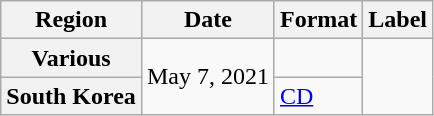<table class="wikitable plainrowheaders">
<tr>
<th scope="col">Region</th>
<th scope="col">Date</th>
<th scope="col">Format</th>
<th scope="col">Label</th>
</tr>
<tr>
<th scope="row">Various</th>
<td rowspan="2">May 7, 2021</td>
<td></td>
<td rowspan="2"></td>
</tr>
<tr>
<th scope="row">South Korea</th>
<td><a href='#'>CD</a></td>
</tr>
</table>
